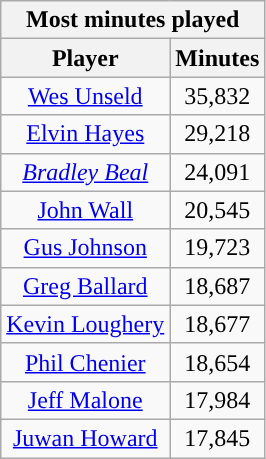<table class="wikitable sortable" style="text-align:center">
<tr>
<th colspan="2" style="text-align:center; ">Most minutes played</th>
</tr>
<tr>
<th style="text-align:center; ">Player</th>
<th style="text-align:center; ">Minutes</th>
</tr>
<tr>
<td><a href='#'>Wes Unseld</a></td>
<td>35,832</td>
</tr>
<tr>
<td><a href='#'>Elvin Hayes</a></td>
<td>29,218</td>
</tr>
<tr>
<td><em><a href='#'>Bradley Beal</a></em></td>
<td>24,091</td>
</tr>
<tr>
<td><a href='#'>John Wall</a></td>
<td>20,545</td>
</tr>
<tr>
<td><a href='#'>Gus Johnson</a></td>
<td>19,723</td>
</tr>
<tr>
<td><a href='#'>Greg Ballard</a></td>
<td>18,687</td>
</tr>
<tr>
<td><a href='#'>Kevin Loughery</a></td>
<td>18,677</td>
</tr>
<tr>
<td><a href='#'>Phil Chenier</a></td>
<td>18,654</td>
</tr>
<tr>
<td><a href='#'>Jeff Malone</a></td>
<td>17,984</td>
</tr>
<tr>
<td><a href='#'>Juwan Howard</a></td>
<td>17,845</td>
</tr>
</table>
